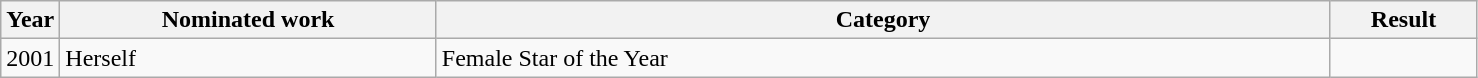<table class=wikitable>
<tr>
<th width=4%>Year</th>
<th width=25.5%>Nominated work</th>
<th width=60.5%>Category</th>
<th width=10%>Result</th>
</tr>
<tr>
<td>2001</td>
<td>Herself</td>
<td>Female Star of the Year</td>
<td></td>
</tr>
</table>
